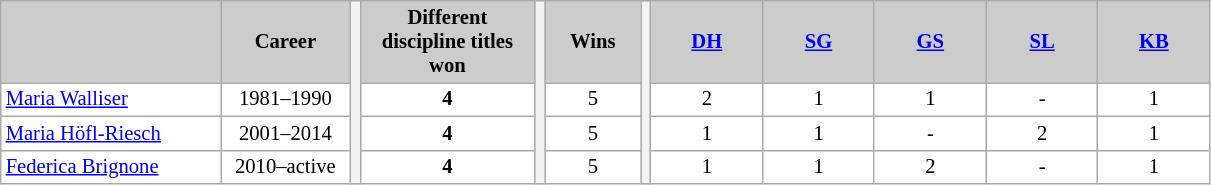<table class="wikitable plainrowheaders" style="background:#fff; font-size:86%; line-height:16px; border:grey solid 1px; border-collapse:collapse">
<tr style="background:#ccc; text-align:center;">
<th style="background-color: #ccc;" width="140"></th>
<th style="background-color: #ccc;" width="80">Career</th>
<th rowspan=4></th>
<th style="background-color: #ccc;" width="110">Different discipline titles won</th>
<th rowspan=4></th>
<th style="background:#ccc; width:8%">Wins</th>
<th rowspan=4></th>
<th style="background-color: #ccc;" width="68"><a href='#'>DH</a></th>
<th style="background-color: #ccc;" width="68"><a href='#'>SG</a></th>
<th style="background-color: #ccc;" width="68"><a href='#'>GS</a></th>
<th style="background-color: #ccc;" width="68"><a href='#'>SL</a></th>
<th style="background-color: #ccc;" width="68"><a href='#'>KB</a></th>
</tr>
<tr align=center>
<td align=left> <a href='#'>Maria Walliser</a></td>
<td>1981–1990</td>
<td><strong>4</strong></td>
<td>5</td>
<td>2</td>
<td>1</td>
<td>1</td>
<td>-</td>
<td>1</td>
</tr>
<tr align=center>
<td align=left> <a href='#'>Maria Höfl-Riesch</a></td>
<td>2001–2014</td>
<td><strong>4</strong></td>
<td>5</td>
<td>1</td>
<td>1</td>
<td>-</td>
<td>2</td>
<td>1</td>
</tr>
<tr align=center>
<td align=left> <a href='#'>Federica Brignone</a></td>
<td>2010–active</td>
<td><strong>4</strong></td>
<td>5</td>
<td>1</td>
<td>1</td>
<td>2</td>
<td>-</td>
<td>1</td>
</tr>
</table>
